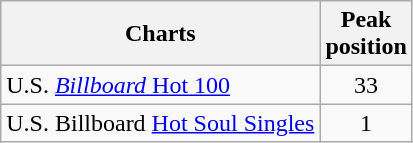<table class="wikitable sortable">
<tr>
<th>Charts</th>
<th>Peak<br>position</th>
</tr>
<tr>
<td>U.S. <a href='#'><em>Billboard</em> Hot 100</a></td>
<td align="center">33</td>
</tr>
<tr>
<td>U.S. Billboard <a href='#'>Hot Soul Singles</a></td>
<td align="center">1</td>
</tr>
</table>
